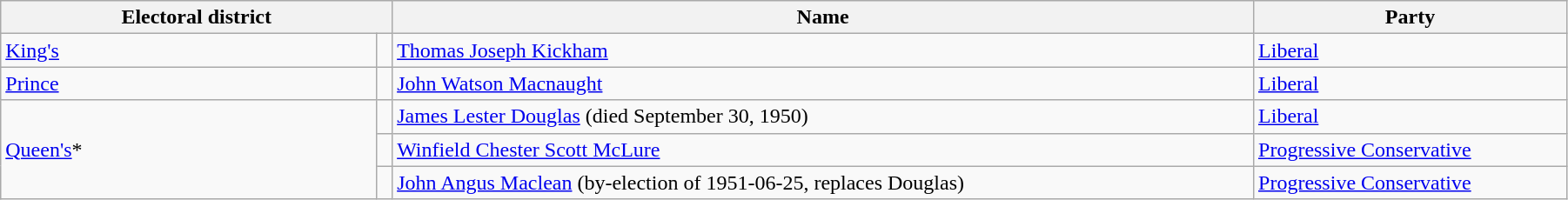<table class="wikitable" width=95%>
<tr>
<th colspan=2 width=25%>Electoral district</th>
<th>Name</th>
<th width=20%>Party</th>
</tr>
<tr>
<td width=24%><a href='#'>King's</a></td>
<td></td>
<td><a href='#'>Thomas Joseph Kickham</a></td>
<td><a href='#'>Liberal</a></td>
</tr>
<tr>
<td><a href='#'>Prince</a></td>
<td></td>
<td><a href='#'>John Watson Macnaught</a></td>
<td><a href='#'>Liberal</a></td>
</tr>
<tr>
<td rowspan=3><a href='#'>Queen's</a>*</td>
<td></td>
<td><a href='#'>James Lester Douglas</a> (died September 30, 1950)</td>
<td><a href='#'>Liberal</a></td>
</tr>
<tr>
<td></td>
<td><a href='#'>Winfield Chester Scott McLure</a></td>
<td><a href='#'>Progressive Conservative</a></td>
</tr>
<tr>
<td></td>
<td><a href='#'>John Angus Maclean</a> (by-election of 1951-06-25, replaces Douglas)</td>
<td><a href='#'>Progressive Conservative</a></td>
</tr>
</table>
